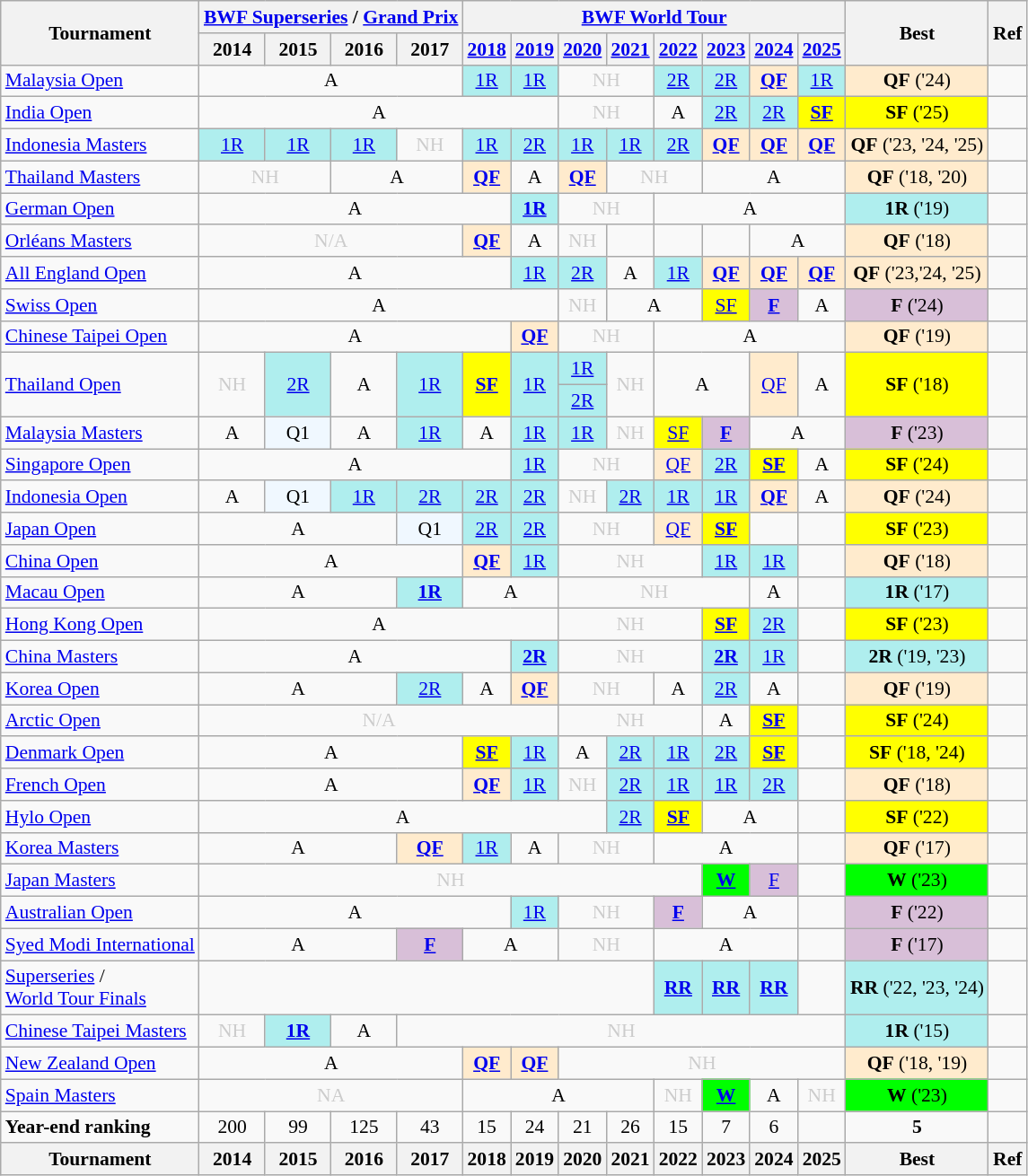<table class="wikitable" style="font-size: 90%; text-align:center">
<tr>
<th rowspan="2">Tournament</th>
<th colspan="4"><a href='#'>BWF Superseries</a> / <a href='#'>Grand Prix</a></th>
<th colspan="8"><a href='#'>BWF World Tour</a></th>
<th rowspan="2">Best</th>
<th rowspan="2">Ref</th>
</tr>
<tr>
<th>2014</th>
<th>2015</th>
<th>2016</th>
<th>2017</th>
<th><a href='#'>2018</a></th>
<th><a href='#'>2019</a></th>
<th><a href='#'>2020</a></th>
<th><a href='#'>2021</a></th>
<th><a href='#'>2022</a></th>
<th><a href='#'>2023</a></th>
<th><a href='#'>2024</a></th>
<th><a href='#'>2025</a></th>
</tr>
<tr>
<td align=left><a href='#'>Malaysia Open</a></td>
<td colspan="4">A</td>
<td bgcolor=AFEEEE><a href='#'>1R</a></td>
<td bgcolor=AFEEEE><a href='#'>1R</a></td>
<td colspan="2" style=color:#ccc>NH</td>
<td bgcolor=AFEEEE><a href='#'>2R</a></td>
<td bgcolor=AFEEEE><a href='#'>2R</a></td>
<td bgcolor=FFEBCD><strong><a href='#'>QF</a></strong></td>
<td bgcolor=AFEEEE><a href='#'>1R</a></td>
<td bgcolor=FFEBCD><strong>QF</strong> ('24)</td>
<td></td>
</tr>
<tr>
<td align=left><a href='#'>India Open</a></td>
<td colspan="6">A</td>
<td colspan="2" style=color:#ccc>NH</td>
<td>A</td>
<td bgcolor=AFEEEE><a href='#'>2R</a></td>
<td bgcolor=AFEEEE><a href='#'>2R</a></td>
<td bgcolor=FFFF00><strong><a href='#'>SF</a></strong></td>
<td bgcolor=FFFF00><strong>SF</strong> ('25)</td>
<td></td>
</tr>
<tr>
<td align=left><a href='#'>Indonesia Masters</a></td>
<td bgcolor=AFEEEE><a href='#'>1R</a></td>
<td bgcolor=AFEEEE><a href='#'>1R</a></td>
<td bgcolor=AFEEEE><a href='#'>1R</a></td>
<td style=color:#ccc>NH</td>
<td bgcolor=AFEEEE><a href='#'>1R</a></td>
<td bgcolor=AFEEEE><a href='#'>2R</a></td>
<td bgcolor=AFEEEE><a href='#'>1R</a></td>
<td bgcolor=AFEEEE><a href='#'>1R</a></td>
<td bgcolor=AFEEEE><a href='#'>2R</a></td>
<td bgcolor=FFEBCD><strong><a href='#'>QF</a></strong></td>
<td bgcolor=FFEBCD><strong><a href='#'>QF</a></strong></td>
<td bgcolor=FFEBCD><strong><a href='#'>QF</a></strong></td>
<td bgcolor=FFEBCD><strong>QF</strong> ('23, '24, '25)</td>
<td></td>
</tr>
<tr>
<td align=left><a href='#'>Thailand Masters</a></td>
<td colspan="2" style=color:#ccc>NH</td>
<td colspan="2">A</td>
<td bgcolor=FFEBCD><strong><a href='#'>QF</a></strong></td>
<td>A</td>
<td bgcolor=FFEBCD><strong><a href='#'>QF</a></strong></td>
<td colspan="2" style=color:#ccc>NH</td>
<td colspan="3">A</td>
<td bgcolor=FFEBCD><strong>QF</strong> ('18, '20)</td>
<td></td>
</tr>
<tr>
<td align=left><a href='#'>German Open</a></td>
<td colspan="5">A</td>
<td bgcolor=AFEEEE><a href='#'><strong>1R</strong></a></td>
<td colspan="2" style=color:#ccc>NH</td>
<td colspan="4">A</td>
<td bgcolor=AFEEEE><strong>1R</strong> ('19)</td>
<td></td>
</tr>
<tr>
<td align=left><a href='#'>Orléans Masters</a></td>
<td colspan="4" style=color:#ccc>N/A</td>
<td bgcolor=FFEBCD><a href='#'><strong>QF</strong></a></td>
<td>A</td>
<td style=color:#ccc>NH</td>
<td><a href='#'></a></td>
<td><a href='#'></a></td>
<td><a href='#'></a></td>
<td colspan="2">A</td>
<td bgcolor=FFEBCD><strong>QF</strong> ('18)</td>
<td></td>
</tr>
<tr>
<td align=left><a href='#'>All England Open</a></td>
<td colspan="5">A</td>
<td bgcolor=AFEEEE><a href='#'>1R</a></td>
<td bgcolor=AFEEEE><a href='#'>2R</a></td>
<td>A</td>
<td bgcolor=AFEEEE><a href='#'>1R</a></td>
<td bgcolor=FFEBCD><strong><a href='#'>QF</a></strong></td>
<td bgcolor=FFEBCD><strong><a href='#'>QF</a></strong></td>
<td bgcolor=FFEBCD><strong><a href='#'>QF</a></strong></td>
<td bgcolor=FFEBCD><strong>QF</strong> ('23,'24, '25)</td>
<td></td>
</tr>
<tr>
<td align=left><a href='#'>Swiss Open</a></td>
<td colspan="6">A</td>
<td style=color:#ccc>NH</td>
<td colspan="2">A</td>
<td bgcolor=FFFF00><a href='#'>SF</a></td>
<td bgcolor=D8BFD8><strong><a href='#'>F</a></strong></td>
<td>A</td>
<td bgcolor=D8BFD8><strong>F</strong> ('24)</td>
<td></td>
</tr>
<tr>
<td align=left><a href='#'>Chinese Taipei Open</a></td>
<td colspan="5">A</td>
<td bgcolor=FFEBCD><a href='#'><strong>QF</strong></a></td>
<td colspan="2" style=color:#ccc>NH</td>
<td colspan="4">A</td>
<td bgcolor=FFEBCD><strong>QF</strong> ('19)</td>
<td></td>
</tr>
<tr>
<td rowspan="2" align=left><a href='#'>Thailand Open</a></td>
<td rowspan="2" style=color:#ccc>NH</td>
<td rowspan="2" bgcolor=AFEEEE><a href='#'>2R</a></td>
<td rowspan="2">A</td>
<td rowspan="2" bgcolor=AFEEEE><a href='#'>1R</a></td>
<td rowspan="2" bgcolor=FFFF00><a href='#'><strong>SF</strong></a></td>
<td rowspan="2" bgcolor=AFEEEE><a href='#'>1R</a></td>
<td bgcolor=AFEEEE><a href='#'>1R</a></td>
<td rowspan="2" style=color:#ccc>NH</td>
<td rowspan="2" colspan="2">A</td>
<td rowspan="2" bgcolor=FFEBCD><a href='#'>QF</a></td>
<td rowspan="2">A</td>
<td rowspan="2" bgcolor=FFFF00><strong>SF</strong> ('18)</td>
<td rowspan="2"></td>
</tr>
<tr>
<td bgcolor=AFEEEE><a href='#'>2R</a></td>
</tr>
<tr>
<td align=left><a href='#'>Malaysia Masters</a></td>
<td>A</td>
<td 2015; bgcolor=F0F8FF>Q1</td>
<td>A</td>
<td bgcolor=AFEEEE><a href='#'>1R</a></td>
<td>A</td>
<td bgcolor=AFEEEE><a href='#'>1R</a></td>
<td bgcolor=AFEEEE><a href='#'>1R</a></td>
<td style=color:#ccc>NH</td>
<td bgcolor=FFFF00><a href='#'>SF</a></td>
<td bgcolor=D8BFD8><strong><a href='#'>F</a></strong></td>
<td colspan="2">A</td>
<td bgcolor=D8BFD8><strong>F</strong> ('23)</td>
<td></td>
</tr>
<tr>
<td align=left><a href='#'>Singapore Open</a></td>
<td colspan="5">A</td>
<td bgcolor=AFEEEE><a href='#'>1R</a></td>
<td colspan="2" style=color:#ccc>NH</td>
<td bgcolor=FFEBCD><a href='#'>QF</a></td>
<td bgcolor=AFEEEE><a href='#'>2R</a></td>
<td bgcolor=FFFF00><strong><a href='#'>SF</a></strong></td>
<td>A</td>
<td bgcolor=FFFF00><strong>SF</strong> ('24)</td>
<td></td>
</tr>
<tr>
<td align=left><a href='#'>Indonesia Open</a></td>
<td>A</td>
<td 2015; bgcolor=F0F8FF>Q1</td>
<td bgcolor=AFEEEE><a href='#'>1R</a></td>
<td bgcolor=AFEEEE><a href='#'>2R</a></td>
<td bgcolor=AFEEEE><a href='#'>2R</a></td>
<td bgcolor=AFEEEE><a href='#'>2R</a></td>
<td style=color:#ccc>NH</td>
<td bgcolor=AFEEEE><a href='#'>2R</a></td>
<td bgcolor=AFEEEE><a href='#'>1R</a></td>
<td bgcolor=AFEEEE><a href='#'>1R</a></td>
<td bgcolor=FFEBCD><strong><a href='#'>QF</a></strong></td>
<td>A</td>
<td bgcolor=FFEBCD><strong>QF</strong> ('24)</td>
<td></td>
</tr>
<tr>
<td align=left><a href='#'>Japan Open</a></td>
<td colspan="3">A</td>
<td 2017; bgcolor=F0F8FF>Q1</td>
<td bgcolor=AFEEEE><a href='#'>2R</a></td>
<td bgcolor=AFEEEE><a href='#'>2R</a></td>
<td colspan="2" style=color:#ccc>NH</td>
<td bgcolor=FFEBCD><a href='#'>QF</a></td>
<td bgcolor=FFFF00><strong><a href='#'>SF</a></strong></td>
<td><a href='#'></a></td>
<td></td>
<td bgcolor=FFFF00><strong>SF</strong> ('23)</td>
<td></td>
</tr>
<tr>
<td align=left><a href='#'>China Open</a></td>
<td colspan="4">A</td>
<td bgcolor=FFEBCD><a href='#'><strong>QF</strong></a></td>
<td bgcolor=AFEEEE><a href='#'>1R</a></td>
<td colspan="3" style=color:#ccc>NH</td>
<td bgcolor=AFEEEE><a href='#'>1R</a></td>
<td bgcolor=AFEEEE><a href='#'>1R</a></td>
<td></td>
<td bgcolor=FFEBCD><strong>QF</strong> ('18)</td>
<td></td>
</tr>
<tr>
<td align=left><a href='#'>Macau Open</a></td>
<td colspan="3">A</td>
<td bgcolor=AFEEEE><a href='#'><strong>1R</strong></a></td>
<td colspan="2">A</td>
<td colspan="4" style=color:#ccc>NH</td>
<td>A</td>
<td></td>
<td bgcolor=AFEEEE><strong>1R</strong> ('17)</td>
<td></td>
</tr>
<tr>
<td align=left><a href='#'>Hong Kong Open</a></td>
<td colspan="6">A</td>
<td colspan="3" style=color:#ccc>NH</td>
<td bgcolor=FFFF00><a href='#'><strong>SF</strong></a></td>
<td bgcolor=AFEEEE><a href='#'>2R</a></td>
<td></td>
<td bgcolor=FFFF00><strong>SF</strong> ('23)</td>
<td></td>
</tr>
<tr>
<td align="left"><a href='#'>China Masters</a></td>
<td colspan="5">A</td>
<td bgcolor="AFEEEE"><strong><a href='#'>2R</a></strong></td>
<td colspan="3" style="color:#ccc">NH</td>
<td bgcolor="AFEEEE"><strong><a href='#'>2R</a></strong></td>
<td bgcolor="AFEEEE"><a href='#'>1R</a></td>
<td></td>
<td bgcolor="AFEEEE"><strong>2R</strong> ('19, '23)</td>
<td></td>
</tr>
<tr>
<td align=left><a href='#'>Korea Open</a></td>
<td colspan="3">A</td>
<td bgcolor=AFEEEE><a href='#'>2R</a></td>
<td>A</td>
<td bgcolor=FFEBCD><a href='#'><strong>QF</strong></a></td>
<td colspan="2" style=color:#ccc>NH</td>
<td>A</td>
<td bgcolor=AFEEEE><a href='#'>2R</a></td>
<td>A</td>
<td></td>
<td bgcolor=FFEBCD><strong>QF</strong> ('19)</td>
<td></td>
</tr>
<tr>
<td align=left><a href='#'>Arctic Open</a></td>
<td colspan="6" style=color:#ccc>N/A</td>
<td colspan="3" style=color:#ccc>NH</td>
<td>A</td>
<td bgcolor=FFFF00><strong><a href='#'>SF</a></strong></td>
<td></td>
<td bgcolor=FFFF00><strong>SF</strong> ('24)</td>
<td></td>
</tr>
<tr>
<td align=left><a href='#'>Denmark Open</a></td>
<td colspan="4">A</td>
<td bgcolor=FFFF00><strong><a href='#'>SF</a></strong></td>
<td bgcolor=AFEEEE><a href='#'>1R</a></td>
<td>A</td>
<td bgcolor=AFEEEE><a href='#'>2R</a></td>
<td bgcolor=AFEEEE><a href='#'>1R</a></td>
<td bgcolor=AFEEEE><a href='#'>2R</a></td>
<td bgcolor=FFFF00><strong><a href='#'>SF</a></strong></td>
<td></td>
<td bgcolor=FFFF00><strong>SF</strong> ('18, '24)</td>
<td></td>
</tr>
<tr>
<td align=left><a href='#'>French Open</a></td>
<td colspan="4">A</td>
<td bgcolor=FFEBCD><a href='#'><strong>QF</strong></a></td>
<td bgcolor=AFEEEE><a href='#'>1R</a></td>
<td style=color:#ccc>NH</td>
<td bgcolor=AFEEEE><a href='#'>2R</a></td>
<td bgcolor=AFEEEE><a href='#'>1R</a></td>
<td bgcolor=AFEEEE><a href='#'>1R</a></td>
<td bgcolor=AFEEEE><a href='#'>2R</a></td>
<td></td>
<td bgcolor=FFEBCD><strong>QF</strong> ('18)</td>
<td></td>
</tr>
<tr>
<td align=left><a href='#'>Hylo Open</a></td>
<td colspan="7">A</td>
<td bgcolor=AFEEEE><a href='#'>2R</a></td>
<td bgcolor=FFFF00><a href='#'><strong>SF</strong></a></td>
<td colspan="2">A</td>
<td></td>
<td bgcolor=FFFF00><strong>SF</strong> ('22)</td>
<td></td>
</tr>
<tr>
<td align=left><a href='#'>Korea Masters</a></td>
<td colspan="3">A</td>
<td bgcolor=FFEBCD><a href='#'><strong>QF</strong></a></td>
<td bgcolor=AFEEEE><a href='#'>1R</a></td>
<td>A</td>
<td colspan="2" style=color:#ccc>NH</td>
<td colspan="3">A</td>
<td></td>
<td bgcolor=FFEBCD><strong>QF</strong> ('17)</td>
<td></td>
</tr>
<tr>
<td align=left><a href='#'>Japan Masters</a></td>
<td colspan="9" style=color:#ccc>NH</td>
<td bgcolor=00FF00><a href='#'><strong>W</strong></a></td>
<td bgcolor=D8BFD8><a href='#'>F</a></td>
<td></td>
<td bgcolor=00FF00><strong>W</strong> ('23)</td>
<td></td>
</tr>
<tr>
<td align=left><a href='#'>Australian Open</a></td>
<td colspan="5">A</td>
<td bgcolor=AFEEEE><a href='#'>1R</a></td>
<td colspan="2" style=color:#ccc>NH</td>
<td bgcolor=D8BFD8><strong><a href='#'>F</a></strong></td>
<td colspan="2">A</td>
<td></td>
<td bgcolor=D8BFD8><strong>F</strong> ('22)</td>
<td></td>
</tr>
<tr>
<td align=left><a href='#'>Syed Modi International</a></td>
<td colspan="3">A</td>
<td bgcolor=D8BFD8><a href='#'><strong>F</strong></a></td>
<td colspan="2">A</td>
<td colspan="2" style=color:#ccc>NH</td>
<td colspan="3">A</td>
<td></td>
<td bgcolor=D8BFD8><strong>F</strong> ('17)</td>
<td></td>
</tr>
<tr>
<td align=left><a href='#'>Superseries</a> /<br> <a href='#'>World Tour Finals</a></td>
<td colspan="8"></td>
<td bgcolor=AFEEEE><strong><a href='#'>RR</a></strong></td>
<td bgcolor=AFEEEE><strong><a href='#'>RR</a></strong></td>
<td bgcolor=AFEEEE><strong><a href='#'>RR</a></strong></td>
<td></td>
<td bgcolor=AFEEEE><strong>RR</strong> ('22, '23, '24)</td>
<td></td>
</tr>
<tr>
<td align=left><a href='#'>Chinese Taipei Masters</a></td>
<td style=color:#ccc>NH</td>
<td bgcolor=AFEEEE><a href='#'><strong>1R</strong></a></td>
<td>A</td>
<td colspan="9" style=color:#ccc>NH</td>
<td bgcolor=AFEEEE><strong>1R</strong> ('15)</td>
<td></td>
</tr>
<tr>
<td align=left><a href='#'>New Zealand Open</a></td>
<td colspan="4">A</td>
<td bgcolor=FFEBCD><a href='#'><strong>QF</strong></a></td>
<td bgcolor=FFEBCD><a href='#'><strong>QF</strong></a></td>
<td colspan="6" style=color:#ccc>NH</td>
<td bgcolor=FFEBCD><strong>QF</strong> ('18, '19)</td>
<td></td>
</tr>
<tr>
<td align=left><a href='#'>Spain Masters</a></td>
<td colspan="4" style=color:#ccc>NA</td>
<td colspan="4">A</td>
<td 2022; style=color:#ccc>NH</td>
<td bgcolor=00FF00><strong><a href='#'>W</a></strong></td>
<td>A</td>
<td 2025; style=color:#ccc>NH</td>
<td bgcolor=00FF00><strong>W</strong> ('23)</td>
<td></td>
</tr>
<tr>
<td align=left><strong>Year-end ranking</strong></td>
<td 2014;>200</td>
<td 2015;>99</td>
<td 2016;>125</td>
<td 2017;>43</td>
<td 2018;>15</td>
<td 2019;>24</td>
<td 2020;>21</td>
<td 2021;>26</td>
<td 2022;>15</td>
<td 2023;>7</td>
<td 2024;>6</td>
<td 2025;></td>
<td Best;><strong>5</strong></td>
</tr>
<tr>
<th>Tournament</th>
<th>2014</th>
<th>2015</th>
<th>2016</th>
<th>2017</th>
<th>2018</th>
<th>2019</th>
<th>2020</th>
<th>2021</th>
<th>2022</th>
<th>2023</th>
<th>2024</th>
<th>2025</th>
<th>Best</th>
<th>Ref</th>
</tr>
</table>
